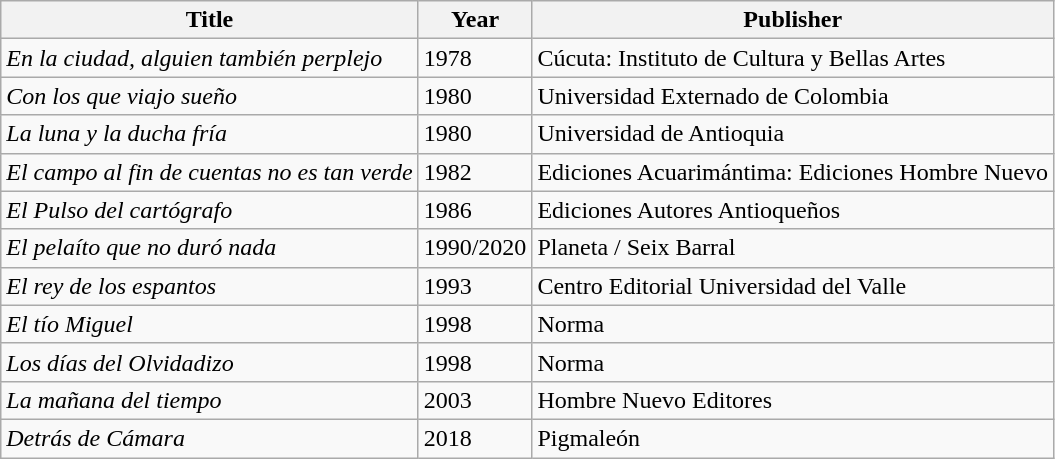<table class="wikitable">
<tr>
<th>Title</th>
<th>Year</th>
<th>Publisher</th>
</tr>
<tr>
<td><em>En la ciudad, alguien también perplejo</em></td>
<td>1978</td>
<td>Cúcuta: Instituto de Cultura y Bellas Artes</td>
</tr>
<tr>
<td><em>Con los que viajo sueño</em></td>
<td>1980</td>
<td>Universidad Externado de Colombia</td>
</tr>
<tr>
<td><em>La luna y la ducha fría</em></td>
<td>1980</td>
<td>Universidad de Antioquia</td>
</tr>
<tr>
<td><em>El campo al fin de cuentas no es tan verde</em></td>
<td>1982</td>
<td>Ediciones Acuarimántima: Ediciones Hombre Nuevo</td>
</tr>
<tr>
<td><em>El Pulso del cartógrafo</em></td>
<td>1986</td>
<td>Ediciones Autores Antioqueños</td>
</tr>
<tr>
<td><em>El pelaíto que no duró nada</em></td>
<td>1990/2020</td>
<td>Planeta / Seix Barral</td>
</tr>
<tr>
<td><em>El rey de los espantos</em></td>
<td>1993</td>
<td>Centro Editorial Universidad del Valle</td>
</tr>
<tr>
<td><em>El tío Miguel </em></td>
<td>1998</td>
<td>Norma</td>
</tr>
<tr>
<td><em>Los días del Olvidadizo</em></td>
<td>1998</td>
<td>Norma</td>
</tr>
<tr>
<td><em>La mañana del tiempo</em></td>
<td>2003</td>
<td>Hombre Nuevo Editores</td>
</tr>
<tr>
<td><em>Detrás de Cámara</em></td>
<td>2018</td>
<td>Pigmaleón</td>
</tr>
</table>
